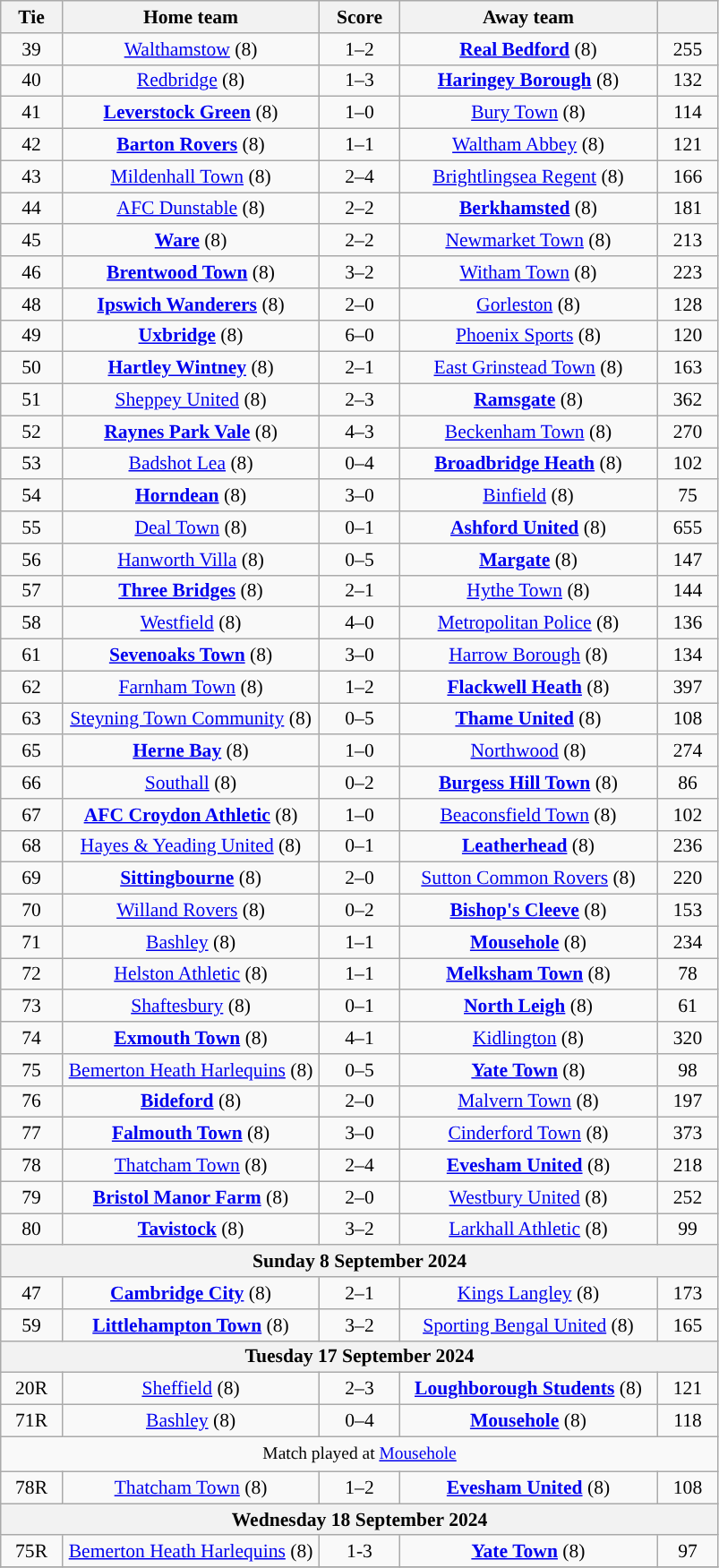<table class="wikitable" style="text-align:center; font-size:90%">
<tr>
<th scope="col" style="width:  8.43%;">Tie</th>
<th scope="col" style="width: 35.29%;">Home team</th>
<th scope="col" style="width: 11.00%;">Score</th>
<th scope="col" style="width: 35.29%;">Away team</th>
<th scope="col" style="width:  8.43%;"></th>
</tr>
<tr>
<td>39</td>
<td><a href='#'>Walthamstow</a> (8)</td>
<td>1–2</td>
<td><strong><a href='#'>Real Bedford</a></strong> (8)</td>
<td>255</td>
</tr>
<tr>
<td>40</td>
<td><a href='#'>Redbridge</a> (8)</td>
<td>1–3</td>
<td><strong><a href='#'>Haringey Borough</a></strong> (8)</td>
<td>132</td>
</tr>
<tr>
<td>41</td>
<td><strong><a href='#'>Leverstock Green</a></strong> (8)</td>
<td>1–0</td>
<td><a href='#'>Bury Town</a> (8)</td>
<td>114</td>
</tr>
<tr>
<td>42</td>
<td><strong><a href='#'>Barton Rovers</a></strong> (8)</td>
<td>1–1 </td>
<td><a href='#'>Waltham Abbey</a> (8)</td>
<td>121</td>
</tr>
<tr>
<td>43</td>
<td><a href='#'>Mildenhall Town</a> (8)</td>
<td>2–4</td>
<td><a href='#'>Brightlingsea Regent</a> (8)</td>
<td>166</td>
</tr>
<tr>
<td>44</td>
<td><a href='#'>AFC Dunstable</a> (8)</td>
<td>2–2 </td>
<td><strong><a href='#'>Berkhamsted</a></strong> (8)</td>
<td>181</td>
</tr>
<tr>
<td>45</td>
<td><strong><a href='#'>Ware</a></strong> (8)</td>
<td>2–2 </td>
<td><a href='#'>Newmarket Town</a> (8)</td>
<td>213</td>
</tr>
<tr>
<td>46</td>
<td><strong><a href='#'>Brentwood Town</a></strong> (8)</td>
<td>3–2</td>
<td><a href='#'>Witham Town</a> (8)</td>
<td>223</td>
</tr>
<tr>
<td>48</td>
<td><strong><a href='#'>Ipswich Wanderers</a></strong> (8)</td>
<td>2–0</td>
<td><a href='#'>Gorleston</a> (8)</td>
<td>128</td>
</tr>
<tr>
<td>49</td>
<td><strong><a href='#'>Uxbridge</a></strong> (8)</td>
<td>6–0</td>
<td><a href='#'>Phoenix Sports</a> (8)</td>
<td>120</td>
</tr>
<tr>
<td>50</td>
<td><strong><a href='#'>Hartley Wintney</a></strong> (8)</td>
<td>2–1</td>
<td><a href='#'>East Grinstead Town</a> (8)</td>
<td>163</td>
</tr>
<tr>
<td>51</td>
<td><a href='#'>Sheppey United</a> (8)</td>
<td>2–3</td>
<td><strong><a href='#'>Ramsgate</a></strong> (8)</td>
<td>362</td>
</tr>
<tr>
<td>52</td>
<td><strong><a href='#'>Raynes Park Vale</a></strong> (8)</td>
<td>4–3</td>
<td><a href='#'>Beckenham Town</a> (8)</td>
<td>270</td>
</tr>
<tr>
<td>53</td>
<td><a href='#'>Badshot Lea</a> (8)</td>
<td>0–4</td>
<td><strong><a href='#'>Broadbridge Heath</a></strong> (8)</td>
<td>102</td>
</tr>
<tr>
<td>54</td>
<td><strong><a href='#'>Horndean</a></strong> (8)</td>
<td>3–0</td>
<td><a href='#'>Binfield</a> (8)</td>
<td>75</td>
</tr>
<tr>
<td>55</td>
<td><a href='#'>Deal Town</a> (8)</td>
<td>0–1</td>
<td><strong><a href='#'>Ashford United</a></strong> (8)</td>
<td>655</td>
</tr>
<tr>
<td>56</td>
<td><a href='#'>Hanworth Villa</a> (8)</td>
<td>0–5</td>
<td><strong><a href='#'>Margate</a></strong> (8)</td>
<td>147</td>
</tr>
<tr>
<td>57</td>
<td><strong><a href='#'>Three Bridges</a></strong> (8)</td>
<td>2–1</td>
<td><a href='#'>Hythe Town</a> (8)</td>
<td>144</td>
</tr>
<tr>
<td>58</td>
<td><a href='#'>Westfield</a> (8)</td>
<td>4–0</td>
<td><a href='#'>Metropolitan Police</a> (8)</td>
<td>136</td>
</tr>
<tr>
<td>61</td>
<td><strong><a href='#'>Sevenoaks Town</a></strong> (8)</td>
<td>3–0</td>
<td><a href='#'>Harrow Borough</a> (8)</td>
<td>134</td>
</tr>
<tr>
<td>62</td>
<td><a href='#'>Farnham Town</a> (8)</td>
<td>1–2</td>
<td><strong><a href='#'>Flackwell Heath</a></strong> (8)</td>
<td>397</td>
</tr>
<tr>
<td>63</td>
<td><a href='#'>Steyning Town Community</a> (8)</td>
<td>0–5</td>
<td><strong><a href='#'>Thame United</a></strong> (8)</td>
<td>108</td>
</tr>
<tr>
<td>65</td>
<td><strong><a href='#'>Herne Bay</a></strong> (8)</td>
<td>1–0</td>
<td><a href='#'>Northwood</a> (8)</td>
<td>274</td>
</tr>
<tr>
<td>66</td>
<td><a href='#'>Southall</a> (8)</td>
<td>0–2</td>
<td><strong><a href='#'>Burgess Hill Town</a></strong> (8)</td>
<td>86</td>
</tr>
<tr>
<td>67</td>
<td><strong><a href='#'>AFC Croydon Athletic</a></strong> (8)</td>
<td>1–0</td>
<td><a href='#'>Beaconsfield Town</a> (8)</td>
<td>102</td>
</tr>
<tr>
<td>68</td>
<td><a href='#'>Hayes & Yeading United</a> (8)</td>
<td>0–1</td>
<td><strong><a href='#'>Leatherhead</a></strong> (8)</td>
<td>236</td>
</tr>
<tr>
<td>69</td>
<td><strong><a href='#'>Sittingbourne</a></strong> (8)</td>
<td>2–0</td>
<td><a href='#'>Sutton Common Rovers</a> (8)</td>
<td>220</td>
</tr>
<tr>
<td>70</td>
<td><a href='#'>Willand Rovers</a> (8)</td>
<td>0–2</td>
<td><strong><a href='#'>Bishop's Cleeve</a></strong> (8)</td>
<td>153</td>
</tr>
<tr>
<td>71</td>
<td><a href='#'>Bashley</a> (8)</td>
<td>1–1 </td>
<td><strong><a href='#'>Mousehole</a></strong> (8)</td>
<td>234</td>
</tr>
<tr>
<td>72</td>
<td><a href='#'>Helston Athletic</a> (8)</td>
<td>1–1 </td>
<td><strong><a href='#'>Melksham Town</a></strong> (8)</td>
<td>78</td>
</tr>
<tr>
<td>73</td>
<td><a href='#'>Shaftesbury</a> (8)</td>
<td>0–1</td>
<td><strong><a href='#'>North Leigh</a></strong> (8)</td>
<td>61</td>
</tr>
<tr>
<td>74</td>
<td><strong><a href='#'>Exmouth Town</a></strong> (8)</td>
<td>4–1</td>
<td><a href='#'>Kidlington</a> (8)</td>
<td>320</td>
</tr>
<tr>
<td>75</td>
<td><a href='#'>Bemerton Heath Harlequins</a> (8)</td>
<td>0–5</td>
<td><strong><a href='#'>Yate Town</a></strong> (8)</td>
<td>98</td>
</tr>
<tr>
<td>76</td>
<td><strong><a href='#'>Bideford</a></strong> (8)</td>
<td>2–0</td>
<td><a href='#'>Malvern Town</a> (8)</td>
<td>197</td>
</tr>
<tr>
<td>77</td>
<td><strong><a href='#'>Falmouth Town</a></strong> (8)</td>
<td>3–0</td>
<td><a href='#'>Cinderford Town</a> (8)</td>
<td>373</td>
</tr>
<tr>
<td>78</td>
<td><a href='#'>Thatcham Town</a> (8)</td>
<td>2–4</td>
<td><strong><a href='#'>Evesham United</a></strong> (8)</td>
<td>218</td>
</tr>
<tr>
<td>79</td>
<td><strong><a href='#'>Bristol Manor Farm</a></strong> (8)</td>
<td>2–0</td>
<td><a href='#'>Westbury United</a> (8)</td>
<td>252</td>
</tr>
<tr>
<td>80</td>
<td><strong><a href='#'>Tavistock</a></strong> (8)</td>
<td>3–2</td>
<td><a href='#'>Larkhall Athletic</a> (8)</td>
<td>99</td>
</tr>
<tr>
<th colspan="5"><strong>Sunday 8 September 2024</strong></th>
</tr>
<tr>
<td>47</td>
<td><strong><a href='#'>Cambridge City</a></strong> (8)</td>
<td>2–1</td>
<td><a href='#'>Kings Langley</a> (8)</td>
<td>173</td>
</tr>
<tr>
<td>59</td>
<td><strong><a href='#'>Littlehampton Town</a></strong> (8)</td>
<td>3–2</td>
<td><a href='#'>Sporting Bengal United</a> (8)</td>
<td>165</td>
</tr>
<tr>
<th colspan="5"><strong>Tuesday 17 September 2024</strong></th>
</tr>
<tr>
<td>20R</td>
<td><a href='#'>Sheffield</a> (8)</td>
<td>2–3</td>
<td><strong><a href='#'>Loughborough Students</a></strong> (8)</td>
<td>121</td>
</tr>
<tr>
<td>71R</td>
<td><a href='#'>Bashley</a> (8)</td>
<td>0–4</td>
<td><strong><a href='#'>Mousehole</a></strong> (8)</td>
<td>118</td>
</tr>
<tr>
<td colspan="5" style="height:20px; text-align:center; font-size:90%">Match played at <a href='#'>Mousehole</a></td>
</tr>
<tr>
<td>78R</td>
<td><a href='#'>Thatcham Town</a> (8)</td>
<td>1–2</td>
<td><strong><a href='#'>Evesham United</a></strong> (8)</td>
<td>108</td>
</tr>
<tr>
<th colspan="5"><strong>Wednesday 18 September 2024</strong></th>
</tr>
<tr>
<td>75R</td>
<td><a href='#'>Bemerton Heath Harlequins</a> (8)</td>
<td>1-3</td>
<td><strong><a href='#'>Yate Town</a></strong> (8)</td>
<td>97</td>
</tr>
<tr>
</tr>
</table>
